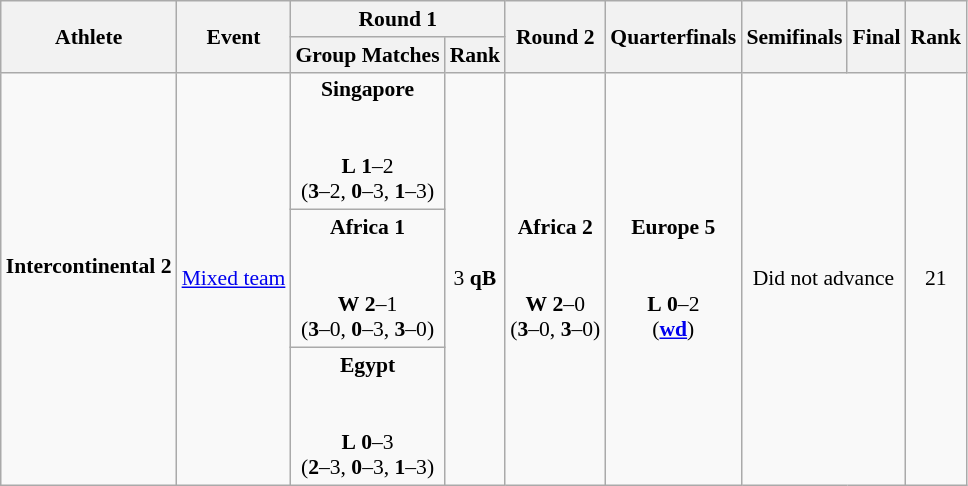<table class="wikitable" border="1" style="font-size:90%">
<tr>
<th rowspan=2>Athlete</th>
<th rowspan=2>Event</th>
<th colspan=2>Round 1</th>
<th rowspan=2>Round 2</th>
<th rowspan=2>Quarterfinals</th>
<th rowspan=2>Semifinals</th>
<th rowspan=2>Final</th>
<th rowspan=2>Rank</th>
</tr>
<tr>
<th>Group Matches</th>
<th>Rank</th>
</tr>
<tr>
<td rowspan=3><strong>Intercontinental 2</strong><br><br></td>
<td rowspan=3><a href='#'>Mixed team</a></td>
<td align=center><strong>Singapore</strong><br><br><br> <strong>L</strong> <strong>1</strong>–2 <br> (<strong>3</strong>–2, <strong>0</strong>–3, <strong>1</strong>–3)</td>
<td rowspan=3 align=center>3 <strong>qB</strong></td>
<td align=center rowspan=3><strong>Africa 2</strong><br><br><br> <strong>W</strong> <strong>2</strong>–0 <br> (<strong>3</strong>–0, <strong>3</strong>–0)</td>
<td align=center rowspan=3><strong>Europe 5</strong><br><br><br> <strong>L</strong> <strong>0</strong>–2 <br> (<strong><a href='#'>wd</a></strong>)</td>
<td rowspan=3 colspan=2 align=center>Did not advance</td>
<td rowspan=3 align=center>21</td>
</tr>
<tr>
<td align=center><strong>Africa 1</strong><br><br><br> <strong>W</strong> <strong>2</strong>–1 <br> (<strong>3</strong>–0, <strong>0</strong>–3, <strong>3</strong>–0)</td>
</tr>
<tr>
<td align=center><strong>Egypt</strong><br><br><br> <strong>L</strong> <strong>0</strong>–3 <br> (<strong>2</strong>–3, <strong>0</strong>–3, <strong>1</strong>–3)</td>
</tr>
</table>
